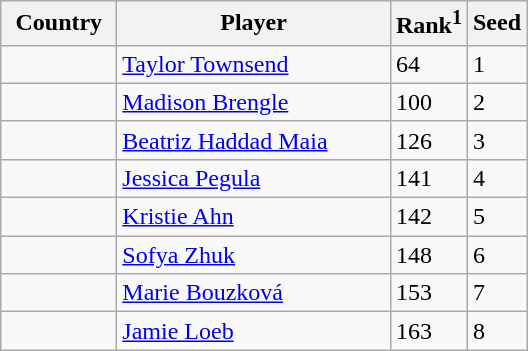<table class="sortable wikitable">
<tr>
<th width="70">Country</th>
<th width="175">Player</th>
<th>Rank<sup>1</sup></th>
<th>Seed</th>
</tr>
<tr>
<td></td>
<td><a href='#'>Taylor Townsend</a></td>
<td>64</td>
<td>1</td>
</tr>
<tr>
<td></td>
<td><a href='#'>Madison Brengle</a></td>
<td>100</td>
<td>2</td>
</tr>
<tr>
<td></td>
<td><a href='#'>Beatriz Haddad Maia</a></td>
<td>126</td>
<td>3</td>
</tr>
<tr>
<td></td>
<td><a href='#'>Jessica Pegula</a></td>
<td>141</td>
<td>4</td>
</tr>
<tr>
<td></td>
<td><a href='#'>Kristie Ahn</a></td>
<td>142</td>
<td>5</td>
</tr>
<tr>
<td></td>
<td><a href='#'>Sofya Zhuk</a></td>
<td>148</td>
<td>6</td>
</tr>
<tr>
<td></td>
<td><a href='#'>Marie Bouzková</a></td>
<td>153</td>
<td>7</td>
</tr>
<tr>
<td></td>
<td><a href='#'>Jamie Loeb</a></td>
<td>163</td>
<td>8</td>
</tr>
</table>
